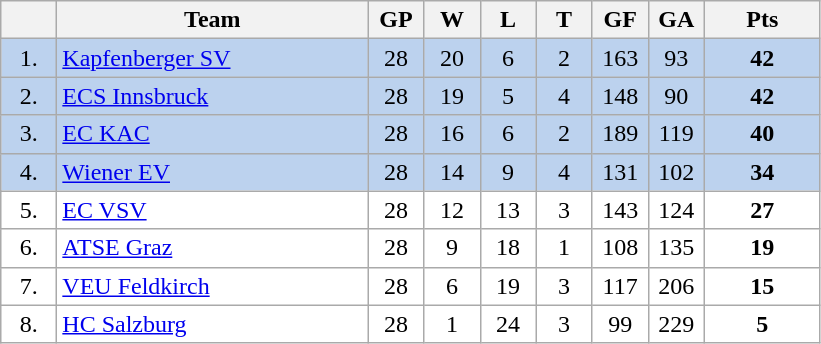<table class="wikitable">
<tr>
<th width="30"></th>
<th width="200">Team</th>
<th width="30">GP</th>
<th width="30">W</th>
<th width="30">L</th>
<th width="30">T</th>
<th width="30">GF</th>
<th width="30">GA</th>
<th width="70">Pts</th>
</tr>
<tr bgcolor="#BCD2EE" align="center">
<td>1.</td>
<td align="left"><a href='#'>Kapfenberger SV</a></td>
<td>28</td>
<td>20</td>
<td>6</td>
<td>2</td>
<td>163</td>
<td>93</td>
<td><strong>42</strong></td>
</tr>
<tr bgcolor="#BCD2EE" align="center">
<td>2.</td>
<td align="left"><a href='#'>ECS Innsbruck</a></td>
<td>28</td>
<td>19</td>
<td>5</td>
<td>4</td>
<td>148</td>
<td>90</td>
<td><strong>42</strong></td>
</tr>
<tr bgcolor="#BCD2EE" align="center">
<td>3.</td>
<td align="left"><a href='#'>EC KAC</a></td>
<td>28</td>
<td>16</td>
<td>6</td>
<td>2</td>
<td>189</td>
<td>119</td>
<td><strong>40</strong></td>
</tr>
<tr bgcolor="#BCD2EE" align="center">
<td>4.</td>
<td align="left"><a href='#'>Wiener EV</a></td>
<td>28</td>
<td>14</td>
<td>9</td>
<td>4</td>
<td>131</td>
<td>102</td>
<td><strong>34</strong></td>
</tr>
<tr bgcolor="#FFFFFF" align="center">
<td>5.</td>
<td align="left"><a href='#'>EC VSV</a></td>
<td>28</td>
<td>12</td>
<td>13</td>
<td>3</td>
<td>143</td>
<td>124</td>
<td><strong>27</strong></td>
</tr>
<tr bgcolor="#FFFFFF" align="center">
<td>6.</td>
<td align="left"><a href='#'>ATSE Graz</a></td>
<td>28</td>
<td>9</td>
<td>18</td>
<td>1</td>
<td>108</td>
<td>135</td>
<td><strong>19</strong></td>
</tr>
<tr bgcolor="#FFFFFF" align="center">
<td>7.</td>
<td align="left"><a href='#'>VEU Feldkirch</a></td>
<td>28</td>
<td>6</td>
<td>19</td>
<td>3</td>
<td>117</td>
<td>206</td>
<td><strong>15</strong></td>
</tr>
<tr bgcolor="#FFFFFF" align="center">
<td>8.</td>
<td align="left"><a href='#'>HC Salzburg</a></td>
<td>28</td>
<td>1</td>
<td>24</td>
<td>3</td>
<td>99</td>
<td>229</td>
<td><strong>5</strong></td>
</tr>
</table>
